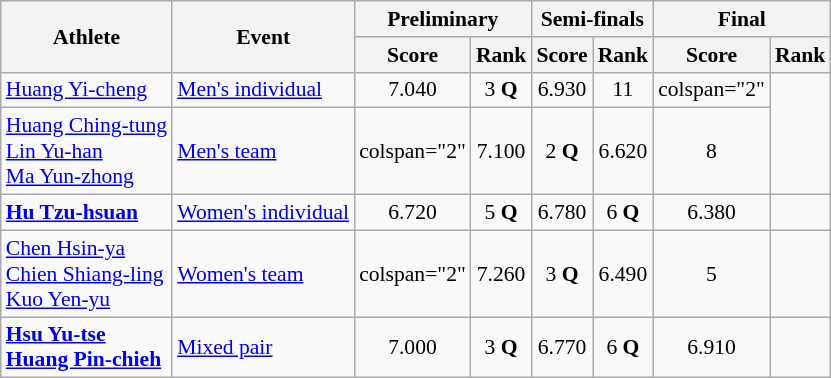<table class="wikitable" style="font-size:90%; text-align:center">
<tr>
<th rowspan="2">Athlete</th>
<th rowspan="2">Event</th>
<th colspan="2">Preliminary</th>
<th colspan="2">Semi-finals</th>
<th colspan="2">Final</th>
</tr>
<tr>
<th>Score</th>
<th>Rank</th>
<th>Score</th>
<th>Rank</th>
<th>Score</th>
<th>Rank</th>
</tr>
<tr>
<td align="left"><a href='#'>Huang Yi-cheng</a></td>
<td align="left"><a href='#'>Men's individual</a></td>
<td>7.040</td>
<td>3 <strong>Q</strong></td>
<td>6.930</td>
<td>11</td>
<td>colspan="2" </td>
</tr>
<tr>
<td align="left"><a href='#'>Huang Ching-tung</a><br><a href='#'>Lin Yu-han</a><br><a href='#'>Ma Yun-zhong</a></td>
<td align="left"><a href='#'>Men's team</a></td>
<td>colspan="2" </td>
<td>7.100</td>
<td>2 <strong>Q</strong></td>
<td>6.620</td>
<td>8</td>
</tr>
<tr>
<td align="left"><strong><a href='#'>Hu Tzu-hsuan</a></strong></td>
<td align="left"><a href='#'>Women's individual</a></td>
<td>6.720</td>
<td>5 <strong>Q</strong></td>
<td>6.780</td>
<td>6 <strong>Q</strong></td>
<td>6.380</td>
<td></td>
</tr>
<tr>
<td align="left"><a href='#'>Chen Hsin-ya</a><br><a href='#'>Chien Shiang-ling</a><br><a href='#'>Kuo Yen-yu</a></td>
<td align="left"><a href='#'>Women's team</a></td>
<td>colspan="2" </td>
<td>7.260</td>
<td>3 <strong>Q</strong></td>
<td>6.490</td>
<td>5</td>
</tr>
<tr>
<td align="left"><strong><a href='#'>Hsu Yu-tse</a><br><a href='#'>Huang Pin-chieh</a></strong></td>
<td align="left"><a href='#'>Mixed pair</a></td>
<td>7.000</td>
<td>3 <strong>Q</strong></td>
<td>6.770</td>
<td>6 <strong>Q</strong></td>
<td>6.910</td>
<td></td>
</tr>
</table>
